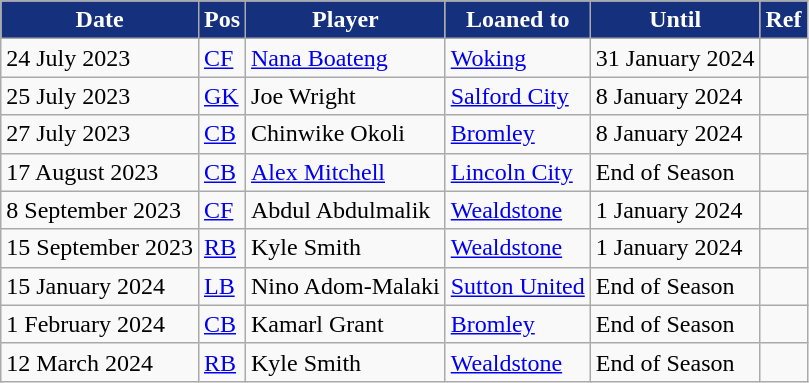<table class="wikitable plainrowheaders sortable">
<tr>
<th style="background:#15317E;color:#fff;">Date</th>
<th style="background:#15317E;color:#fff;">Pos</th>
<th style="background:#15317E;color:#fff;">Player</th>
<th style="background:#15317E;color:#fff;">Loaned to</th>
<th style="background:#15317E;color:#fff;">Until</th>
<th style="background:#15317E;color:#fff;">Ref</th>
</tr>
<tr>
<td>24 July 2023</td>
<td><a href='#'>CF</a></td>
<td> <a href='#'>Nana Boateng</a></td>
<td> <a href='#'>Woking</a></td>
<td>31 January 2024</td>
<td></td>
</tr>
<tr>
<td>25 July 2023</td>
<td><a href='#'>GK</a></td>
<td> Joe Wright</td>
<td> <a href='#'>Salford City</a></td>
<td>8 January 2024</td>
<td></td>
</tr>
<tr>
<td>27 July 2023</td>
<td><a href='#'>CB</a></td>
<td> Chinwike Okoli</td>
<td> <a href='#'>Bromley</a></td>
<td>8 January 2024</td>
<td></td>
</tr>
<tr>
<td>17 August 2023</td>
<td><a href='#'>CB</a></td>
<td> <a href='#'>Alex Mitchell</a></td>
<td> <a href='#'>Lincoln City</a></td>
<td>End of Season</td>
<td></td>
</tr>
<tr>
<td>8 September 2023</td>
<td><a href='#'>CF</a></td>
<td> Abdul Abdulmalik</td>
<td> <a href='#'>Wealdstone</a></td>
<td>1 January 2024</td>
<td></td>
</tr>
<tr>
<td>15 September 2023</td>
<td><a href='#'>RB</a></td>
<td> Kyle Smith</td>
<td> <a href='#'>Wealdstone</a></td>
<td>1 January 2024</td>
<td></td>
</tr>
<tr>
<td>15 January 2024</td>
<td><a href='#'>LB</a></td>
<td> Nino Adom-Malaki</td>
<td> <a href='#'>Sutton United</a></td>
<td>End of Season</td>
<td></td>
</tr>
<tr>
<td>1 February 2024</td>
<td><a href='#'>CB</a></td>
<td> Kamarl Grant</td>
<td> <a href='#'>Bromley</a></td>
<td>End of Season</td>
<td></td>
</tr>
<tr>
<td>12 March 2024</td>
<td><a href='#'>RB</a></td>
<td> Kyle Smith</td>
<td> <a href='#'>Wealdstone</a></td>
<td>End of Season</td>
<td></td>
</tr>
</table>
